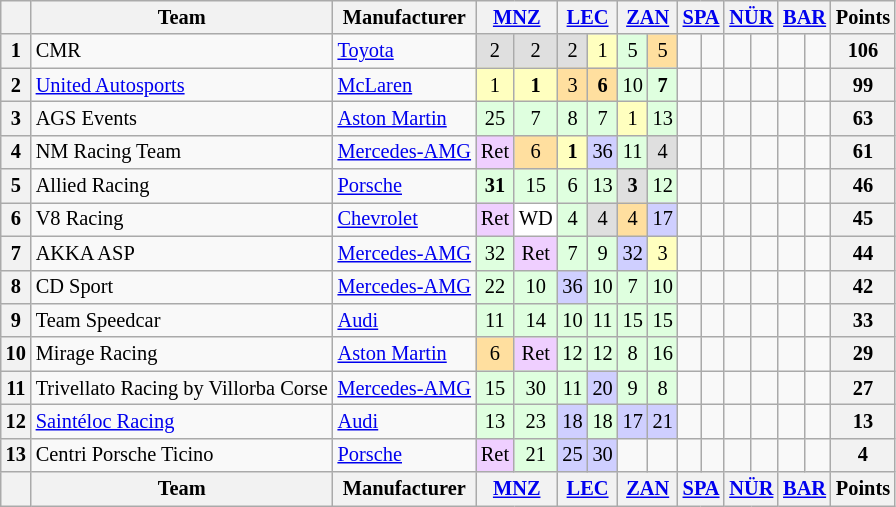<table class="wikitable" style="font-size:85%; text-align:center;">
<tr>
<th></th>
<th>Team</th>
<th>Manufacturer</th>
<th colspan=2><a href='#'>MNZ</a><br></th>
<th colspan=2><a href='#'>LEC</a><br></th>
<th colspan=2><a href='#'>ZAN</a><br></th>
<th colspan=2><a href='#'>SPA</a><br></th>
<th colspan=2><a href='#'>NÜR</a><br></th>
<th colspan=2><a href='#'>BAR</a><br></th>
<th>Points</th>
</tr>
<tr>
<th rowspan="1">1</th>
<td rowspan="1" align="left"> CMR</td>
<td rowspan="1" align="left"><a href='#'>Toyota</a></td>
<td style="background:#DFDFDF;">2</td>
<td style="background:#DFDFDF;">2</td>
<td style="background:#DFDFDF;">2</td>
<td style="background:#FFFFBF;">1</td>
<td style="background:#DFFFDF;">5</td>
<td style="background:#FFDF9F;">5</td>
<td></td>
<td></td>
<td></td>
<td></td>
<td></td>
<td></td>
<th rowspan="1">106</th>
</tr>
<tr>
<th rowspan="1">2</th>
<td rowspan="1" align="left"> <a href='#'>United Autosports</a></td>
<td rowspan="1" align="left"><a href='#'>McLaren</a></td>
<td style="background:#FFFFBF;">1</td>
<td style="background:#FFFFBF;"><strong>1</strong></td>
<td style="background:#FFDF9F;">3</td>
<td style="background:#FFDF9F;"><strong>6</strong></td>
<td style="background:#DFFFDF;">10</td>
<td style="background:#DFFFDF;"><strong>7</strong></td>
<td></td>
<td></td>
<td></td>
<td></td>
<td></td>
<td></td>
<th rowspan="1">99</th>
</tr>
<tr>
<th rowspan="1">3</th>
<td rowspan="1" align="left"> AGS Events</td>
<td rowspan="1" align="left"><a href='#'>Aston Martin</a></td>
<td style="background:#DFFFDF;">25</td>
<td style="background:#DFFFDF;">7</td>
<td style="background:#DFFFDF;">8</td>
<td style="background:#DFFFDF;">7</td>
<td style="background:#FFFFBF;">1</td>
<td style="background:#DFFFDF;">13</td>
<td></td>
<td></td>
<td></td>
<td></td>
<td></td>
<td></td>
<th rowspan="1">63</th>
</tr>
<tr>
<th rowspan="1">4</th>
<td rowspan="1" align="left"> NM Racing Team</td>
<td rowspan="1" align="left"><a href='#'>Mercedes-AMG</a></td>
<td style="background:#efcfff;">Ret</td>
<td style="background:#FFDF9F;">6</td>
<td style="background:#FFFFBF;"><strong>1</strong></td>
<td style="background:#cfcfff;">36</td>
<td style="background:#DFFFDF;">11</td>
<td style="background:#DFDFDF;">4</td>
<td></td>
<td></td>
<td></td>
<td></td>
<td></td>
<td></td>
<th rowspan="1">61</th>
</tr>
<tr>
<th rowspan="1">5</th>
<td rowspan="1" align="left"> Allied Racing</td>
<td rowspan="1" align="left"><a href='#'>Porsche</a></td>
<td style="background:#DFFFDF;"><strong>31</strong></td>
<td style="background:#DFFFDF;">15</td>
<td style="background:#DFFFDF;">6</td>
<td style="background:#DFFFDF;">13</td>
<td style="background:#DFDFDF;"><strong>3</strong></td>
<td style="background:#DFFFDF;">12</td>
<td></td>
<td></td>
<td></td>
<td></td>
<td></td>
<td></td>
<th rowspan="1">46</th>
</tr>
<tr>
<th rowspan="1">6</th>
<td rowspan="1" align="left"> V8 Racing</td>
<td rowspan="1" align="left"><a href='#'>Chevrolet</a></td>
<td style="background:#efcfff;">Ret</td>
<td style="background:#ffffff;">WD</td>
<td style="background:#DFFFDF;">4</td>
<td style="background:#DFDFDF;">4</td>
<td style="background:#FFDF9F;">4</td>
<td style="background:#cfcfff;">17</td>
<td></td>
<td></td>
<td></td>
<td></td>
<td></td>
<td></td>
<th rowspan="1">45</th>
</tr>
<tr>
<th rowspan="1">7</th>
<td rowspan="1" align="left"> AKKA ASP</td>
<td rowspan="1" align="left"><a href='#'>Mercedes-AMG</a></td>
<td style="background:#DFFFDF;">32</td>
<td style="background:#efcfff;">Ret</td>
<td style="background:#DFFFDF;">7</td>
<td style="background:#DFFFDF;">9</td>
<td style="background:#cfcfff;">32</td>
<td style="background:#FFFFBF;">3</td>
<td></td>
<td></td>
<td></td>
<td></td>
<td></td>
<td></td>
<th rowspan="1">44</th>
</tr>
<tr>
<th rowspan="1">8</th>
<td rowspan="1" align="left"> CD Sport</td>
<td rowspan="1" align="left"><a href='#'>Mercedes-AMG</a></td>
<td style="background:#DFFFDF;">22</td>
<td style="background:#DFFFDF;">10</td>
<td style="background:#cfcfff;">36</td>
<td style="background:#DFFFDF;">10</td>
<td style="background:#DFFFDF;">7</td>
<td style="background:#DFFFDF;">10</td>
<td></td>
<td></td>
<td></td>
<td></td>
<td></td>
<td></td>
<th rowspan="1">42</th>
</tr>
<tr>
<th rowspan="1">9</th>
<td rowspan="1" align="left"> Team Speedcar</td>
<td rowspan="1" align="left"><a href='#'>Audi</a></td>
<td style="background:#DFFFDF;">11</td>
<td style="background:#DFFFDF;">14</td>
<td style="background:#DFFFDF;">10</td>
<td style="background:#DFFFDF;">11</td>
<td style="background:#DFFFDF;">15</td>
<td style="background:#DFFFDF;">15</td>
<td></td>
<td></td>
<td></td>
<td></td>
<td></td>
<td></td>
<th rowspan="1">33</th>
</tr>
<tr>
<th rowspan="1">10</th>
<td rowspan="1" align="left"> Mirage Racing</td>
<td rowspan="1" align="left"><a href='#'>Aston Martin</a></td>
<td style="background:#FFDF9F;">6</td>
<td style="background:#efcfff;">Ret</td>
<td style="background:#DFFFDF;">12</td>
<td style="background:#DFFFDF;">12</td>
<td style="background:#DFFFDF;">8</td>
<td style="background:#DFFFDF;">16</td>
<td></td>
<td></td>
<td></td>
<td></td>
<td></td>
<td></td>
<th rowspan="1">29</th>
</tr>
<tr>
<th rowspan="1">11</th>
<td rowspan="1" align="left"> Trivellato Racing by Villorba Corse</td>
<td rowspan="1" align="left"><a href='#'>Mercedes-AMG</a></td>
<td style="background:#DFFFDF;">15</td>
<td style="background:#DFFFDF;">30</td>
<td style="background:#DFFFDF;">11</td>
<td style="background:#cfcfff;">20</td>
<td style="background:#DFFFDF;">9</td>
<td style="background:#DFFFDF;">8</td>
<td></td>
<td></td>
<td></td>
<td></td>
<td></td>
<td></td>
<th rowspan="1">27</th>
</tr>
<tr>
<th rowspan="1">12</th>
<td rowspan="1" align="left"> <a href='#'>Saintéloc Racing</a></td>
<td rowspan="1" align="left"><a href='#'>Audi</a></td>
<td style="background:#DFFFDF;">13</td>
<td style="background:#DFFFDF;">23</td>
<td style="background:#cfcfff;">18</td>
<td style="background:#DFFFDF;">18</td>
<td style="background:#cfcfff;">17</td>
<td style="background:#cfcfff;">21</td>
<td></td>
<td></td>
<td></td>
<td></td>
<td></td>
<td></td>
<th rowspan="1">13</th>
</tr>
<tr>
<th rowspan="1">13</th>
<td rowspan="1" align="left"> Centri Porsche Ticino</td>
<td rowspan="1" align="left"><a href='#'>Porsche</a></td>
<td style="background:#efcfff;">Ret</td>
<td style="background:#DFFFDF;">21</td>
<td style="background:#cfcfff;">25</td>
<td style="background:#cfcfff;">30</td>
<td></td>
<td></td>
<td></td>
<td></td>
<td></td>
<td></td>
<td></td>
<td></td>
<th rowspan="1">4</th>
</tr>
<tr>
<th valign=middle></th>
<th valign=middle>Team</th>
<th valign=middle>Manufacturer</th>
<th colspan=2><a href='#'>MNZ</a><br></th>
<th colspan=2><a href='#'>LEC</a><br></th>
<th colspan=2><a href='#'>ZAN</a><br></th>
<th colspan=2><a href='#'>SPA</a><br></th>
<th colspan=2><a href='#'>NÜR</a><br></th>
<th colspan=2><a href='#'>BAR</a><br></th>
<th valign=middle>Points</th>
</tr>
</table>
